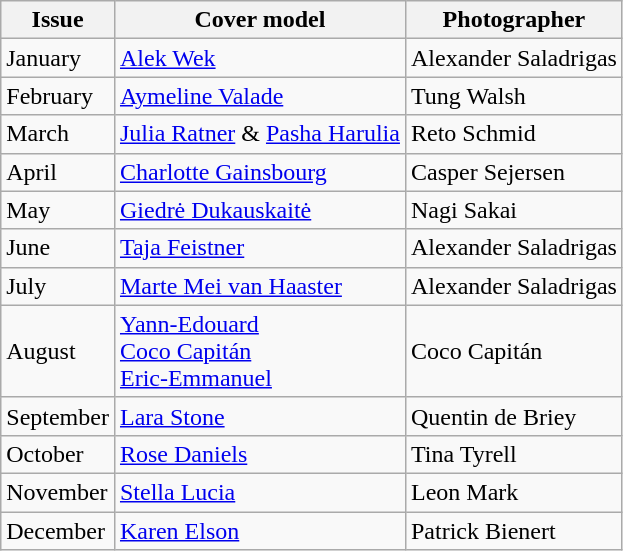<table class="sortable wikitable">
<tr>
<th>Issue</th>
<th>Cover model</th>
<th>Photographer</th>
</tr>
<tr>
<td>January</td>
<td><a href='#'>Alek Wek</a></td>
<td>Alexander Saladrigas</td>
</tr>
<tr>
<td>February</td>
<td><a href='#'>Aymeline Valade</a></td>
<td>Tung Walsh</td>
</tr>
<tr>
<td>March</td>
<td><a href='#'>Julia Ratner</a> & <a href='#'>Pasha Harulia</a></td>
<td>Reto Schmid</td>
</tr>
<tr>
<td>April</td>
<td><a href='#'>Charlotte Gainsbourg</a></td>
<td>Casper Sejersen</td>
</tr>
<tr>
<td>May</td>
<td><a href='#'>Giedrė Dukauskaitė</a></td>
<td>Nagi Sakai</td>
</tr>
<tr>
<td>June</td>
<td><a href='#'>Taja Feistner</a></td>
<td>Alexander Saladrigas</td>
</tr>
<tr>
<td>July</td>
<td><a href='#'>Marte Mei van Haaster</a></td>
<td>Alexander Saladrigas</td>
</tr>
<tr>
<td>August</td>
<td><a href='#'>Yann-Edouard</a><br><a href='#'>Coco Capitán</a><br><a href='#'>Eric-Emmanuel</a></td>
<td>Coco Capitán</td>
</tr>
<tr>
<td>September</td>
<td><a href='#'>Lara Stone</a></td>
<td>Quentin de Briey</td>
</tr>
<tr>
<td>October</td>
<td><a href='#'>Rose Daniels</a></td>
<td>Tina Tyrell</td>
</tr>
<tr>
<td>November</td>
<td><a href='#'>Stella Lucia</a></td>
<td>Leon Mark</td>
</tr>
<tr>
<td>December</td>
<td><a href='#'>Karen Elson</a></td>
<td>Patrick Bienert</td>
</tr>
</table>
